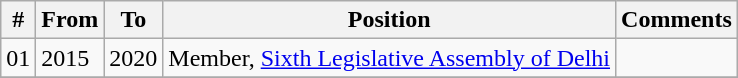<table class="wikitable sortable">
<tr>
<th>#</th>
<th>From</th>
<th>To</th>
<th>Position</th>
<th>Comments</th>
</tr>
<tr>
<td>01</td>
<td>2015</td>
<td>2020</td>
<td>Member, <a href='#'>Sixth Legislative Assembly of Delhi</a></td>
<td></td>
</tr>
<tr>
</tr>
</table>
